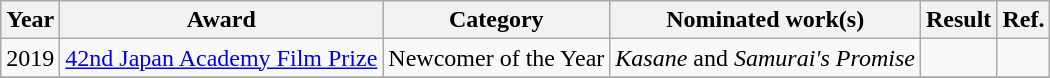<table class="wikitable">
<tr>
<th>Year</th>
<th>Award</th>
<th>Category</th>
<th>Nominated work(s)</th>
<th>Result</th>
<th>Ref.</th>
</tr>
<tr>
<td>2019</td>
<td><a href='#'>42nd Japan Academy Film Prize</a></td>
<td>Newcomer of the Year</td>
<td><em>Kasane</em> and <em>Samurai's Promise</em></td>
<td></td>
<td></td>
</tr>
<tr>
</tr>
</table>
